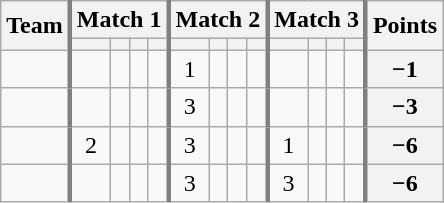<table class="wikitable sortable" style="text-align:center;">
<tr>
<th rowspan=2>Team</th>
<th colspan=4 style="border-left:3px solid gray">Match 1</th>
<th colspan=4 style="border-left:3px solid gray">Match 2</th>
<th colspan=4 style="border-left:3px solid gray">Match 3</th>
<th rowspan=2 style="border-left:3px solid gray">Points</th>
</tr>
<tr>
<th style="border-left:3px solid gray"></th>
<th></th>
<th></th>
<th></th>
<th style="border-left:3px solid gray"></th>
<th></th>
<th></th>
<th></th>
<th style="border-left:3px solid gray"></th>
<th></th>
<th></th>
<th></th>
</tr>
<tr>
<td align=left></td>
<td style="border-left:3px solid gray"></td>
<td></td>
<td></td>
<td></td>
<td style="border-left:3px solid gray">1</td>
<td></td>
<td></td>
<td></td>
<td style="border-left:3px solid gray"></td>
<td></td>
<td></td>
<td></td>
<th style="border-left:3px solid gray">−1</th>
</tr>
<tr>
<td align=left></td>
<td style="border-left:3px solid gray"></td>
<td></td>
<td></td>
<td></td>
<td style="border-left:3px solid gray">3</td>
<td></td>
<td></td>
<td></td>
<td style="border-left:3px solid gray"></td>
<td></td>
<td></td>
<td></td>
<th style="border-left:3px solid gray">−3</th>
</tr>
<tr>
<td align=left></td>
<td style="border-left:3px solid gray">2</td>
<td></td>
<td></td>
<td></td>
<td style="border-left:3px solid gray">3</td>
<td></td>
<td></td>
<td></td>
<td style="border-left:3px solid gray">1</td>
<td></td>
<td></td>
<td></td>
<th style="border-left:3px solid gray">−6</th>
</tr>
<tr>
<td align=left></td>
<td style="border-left:3px solid gray"></td>
<td></td>
<td></td>
<td></td>
<td style="border-left:3px solid gray">3</td>
<td></td>
<td></td>
<td></td>
<td style="border-left:3px solid gray">3</td>
<td></td>
<td></td>
<td></td>
<th style="border-left:3px solid gray">−6</th>
</tr>
</table>
